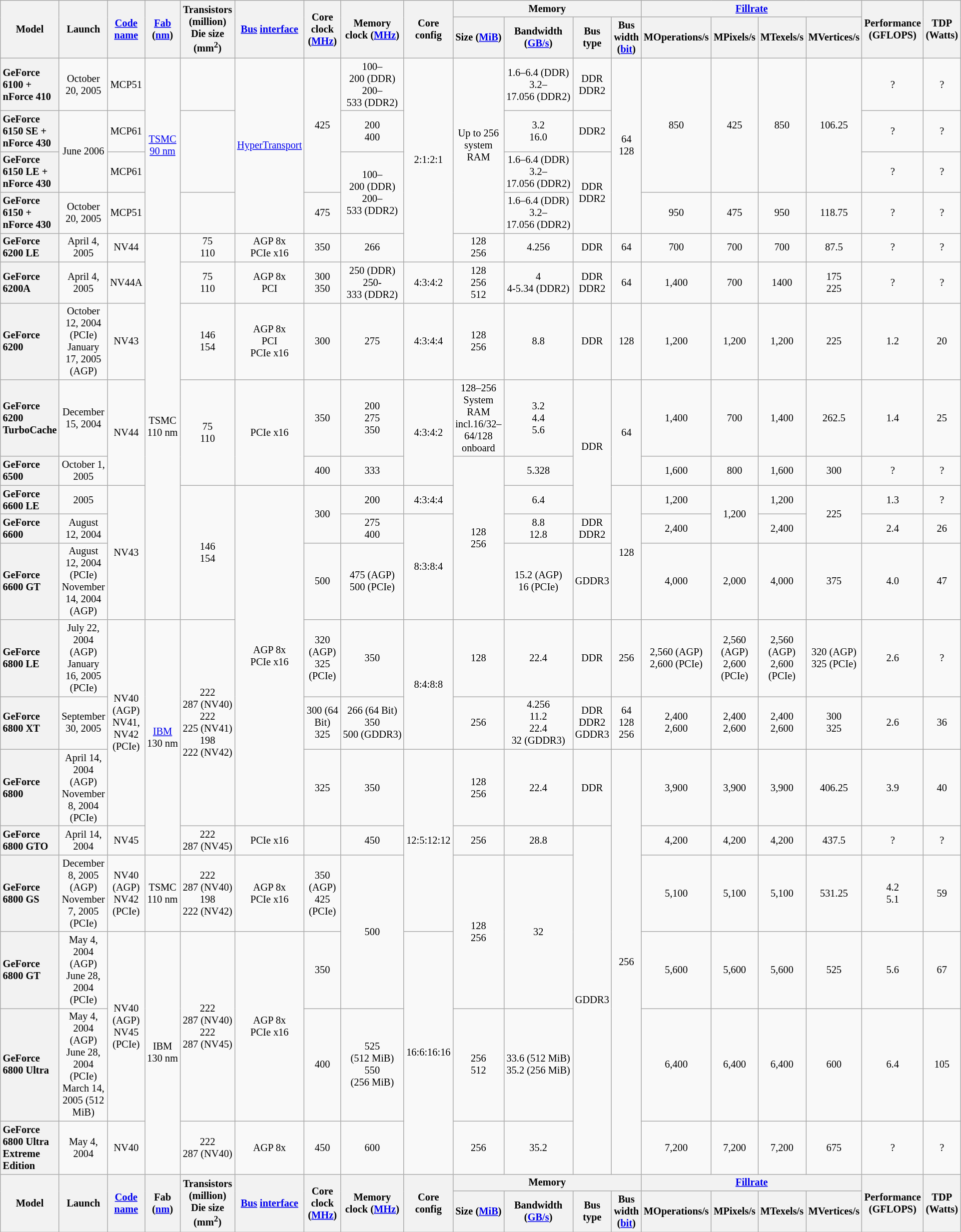<table class="mw-datatable wikitable sortable sort-under" style="font-size:85%; text-align:center;">
<tr>
<th rowspan="2">Model</th>
<th rowspan="2">Launch</th>
<th rowspan="2"><a href='#'>Code name</a></th>
<th rowspan="2"><a href='#'>Fab</a> (<a href='#'>nm</a>)</th>
<th rowspan="2">Transistors (million)<br>Die size (mm<sup>2</sup>)</th>
<th rowspan="2"><a href='#'>Bus</a> <a href='#'>interface</a></th>
<th rowspan="2">Core clock (<a href='#'>MHz</a>)</th>
<th rowspan="2">Memory clock (<a href='#'>MHz</a>)</th>
<th rowspan="2">Core config</th>
<th colspan="4">Memory</th>
<th colspan="4"><a href='#'>Fillrate</a></th>
<th rowspan="2">Performance (GFLOPS)</th>
<th rowspan="2">TDP (Watts)</th>
</tr>
<tr>
<th>Size (<a href='#'>MiB</a>)</th>
<th>Bandwidth (<a href='#'>GB/s</a>)</th>
<th>Bus type</th>
<th>Bus width (<a href='#'>bit</a>)</th>
<th>MOperations/s</th>
<th>MPixels/s</th>
<th>MTexels/s</th>
<th>MVertices/s</th>
</tr>
<tr>
<th style="text-align:left">GeForce 6100 + nForce 410</th>
<td>October 20, 2005</td>
<td>MCP51</td>
<td rowspan="4"><a href='#'>TSMC</a> <a href='#'>90&nbsp;nm</a></td>
<td></td>
<td rowspan="4"><a href='#'>HyperTransport</a></td>
<td rowspan="3">425</td>
<td>100–200 (DDR)<br>200–533 (DDR2)</td>
<td rowspan="5">2:1:2:1</td>
<td rowspan="4">Up to 256 system RAM</td>
<td>1.6–6.4 (DDR)<br>3.2–17.056 (DDR2)</td>
<td>DDR<br>DDR2</td>
<td rowspan="4">64<br>128</td>
<td rowspan="3">850</td>
<td rowspan="3">425</td>
<td rowspan="3">850</td>
<td rowspan="3">106.25</td>
<td>?</td>
<td>?</td>
</tr>
<tr>
<th style="text-align:left">GeForce 6150 SE + nForce 430</th>
<td rowspan="2">June 2006</td>
<td>MCP61</td>
<td rowspan="2"></td>
<td>200<br>400</td>
<td>3.2<br>16.0</td>
<td>DDR2</td>
<td>?</td>
<td>?</td>
</tr>
<tr>
<th style="text-align:left">GeForce 6150 LE + nForce 430</th>
<td>MCP61</td>
<td rowspan="2">100–200 (DDR)<br>200–533 (DDR2)</td>
<td>1.6–6.4 (DDR)<br>3.2–17.056 (DDR2)</td>
<td rowspan="2">DDR<br>DDR2</td>
<td>?</td>
<td>?</td>
</tr>
<tr>
<th style="text-align:left">GeForce 6150 + nForce 430</th>
<td>October 20, 2005</td>
<td>MCP51</td>
<td></td>
<td>475</td>
<td>1.6–6.4 (DDR)<br>3.2–17.056 (DDR2)</td>
<td>950</td>
<td>475</td>
<td>950</td>
<td>118.75</td>
<td>?</td>
<td>?</td>
</tr>
<tr>
<th style="text-align:left">GeForce 6200 LE</th>
<td>April 4, 2005</td>
<td>NV44</td>
<td rowspan="8">TSMC 110 nm</td>
<td>75<br>110</td>
<td>AGP 8x<br>PCIe x16</td>
<td>350</td>
<td>266</td>
<td>128<br>256</td>
<td>4.256</td>
<td>DDR</td>
<td>64</td>
<td>700</td>
<td>700</td>
<td>700</td>
<td>87.5</td>
<td>?</td>
<td>?</td>
</tr>
<tr>
<th style="text-align:left">GeForce 6200A</th>
<td>April 4, 2005</td>
<td>NV44A</td>
<td>75<br>110</td>
<td>AGP 8x<br>PCI</td>
<td>300<br>350</td>
<td>250 (DDR)<br>250-333 (DDR2)</td>
<td>4:3:4:2</td>
<td>128<br>256<br>512</td>
<td>4<br>4-5.34 (DDR2)</td>
<td>DDR<br>DDR2</td>
<td>64</td>
<td>1,400</td>
<td>700</td>
<td>1400</td>
<td>175<br>225</td>
<td>?</td>
<td>?</td>
</tr>
<tr>
<th style="text-align:left">GeForce 6200</th>
<td>October 12, 2004 (PCIe)<br>January 17, 2005 (AGP)</td>
<td>NV43</td>
<td>146<br>154</td>
<td>AGP 8x<br>PCI<br>PCIe x16</td>
<td>300</td>
<td>275</td>
<td>4:3:4:4</td>
<td>128<br>256</td>
<td>8.8</td>
<td>DDR</td>
<td>128</td>
<td>1,200</td>
<td>1,200</td>
<td>1,200</td>
<td>225</td>
<td>1.2</td>
<td>20</td>
</tr>
<tr>
<th style="text-align:left">GeForce 6200 TurboCache</th>
<td>December 15, 2004</td>
<td rowspan="2">NV44</td>
<td rowspan="2">75<br>110</td>
<td rowspan="2">PCIe x16</td>
<td>350</td>
<td>200<br>275<br>350</td>
<td rowspan="2">4:3:4:2</td>
<td>128–256 System RAM incl.16/32–64/128 onboard</td>
<td>3.2<br>4.4<br>5.6</td>
<td rowspan="3">DDR</td>
<td rowspan="2">64</td>
<td>1,400</td>
<td>700</td>
<td>1,400</td>
<td>262.5</td>
<td>1.4</td>
<td>25</td>
</tr>
<tr>
<th style="text-align:left">GeForce 6500</th>
<td>October 1, 2005</td>
<td>400</td>
<td>333</td>
<td rowspan="4">128<br>256</td>
<td>5.328</td>
<td>1,600</td>
<td>800</td>
<td>1,600</td>
<td>300</td>
<td>?</td>
<td>?</td>
</tr>
<tr>
<th style="text-align:left">GeForce 6600 LE</th>
<td>2005</td>
<td rowspan="3">NV43</td>
<td rowspan="3">146<br>154</td>
<td rowspan="6">AGP 8x<br>PCIe x16</td>
<td rowspan="2">300</td>
<td>200</td>
<td>4:3:4:4</td>
<td>6.4</td>
<td rowspan="3">128</td>
<td>1,200</td>
<td rowspan="2">1,200</td>
<td>1,200</td>
<td rowspan="2">225</td>
<td>1.3</td>
<td>?</td>
</tr>
<tr>
<th style="text-align:left">GeForce 6600</th>
<td>August 12, 2004</td>
<td>275<br>400</td>
<td rowspan="2">8:3:8:4</td>
<td>8.8<br>12.8</td>
<td>DDR<br>DDR2</td>
<td>2,400</td>
<td>2,400</td>
<td>2.4</td>
<td>26</td>
</tr>
<tr>
<th style="text-align:left">GeForce 6600 GT</th>
<td>August 12, 2004 (PCIe)<br>November 14, 2004 (AGP)</td>
<td>500</td>
<td>475 (AGP)<br>500 (PCIe)</td>
<td>15.2 (AGP)<br>16 (PCIe)</td>
<td>GDDR3</td>
<td>4,000</td>
<td>2,000</td>
<td>4,000</td>
<td>375</td>
<td>4.0</td>
<td>47</td>
</tr>
<tr>
<th style="text-align:left">GeForce 6800 LE</th>
<td>July 22, 2004 (AGP)<br>January 16, 2005 (PCIe)</td>
<td rowspan="3">NV40 (AGP)<br>NV41, NV42 (PCIe)</td>
<td rowspan="4"><a href='#'>IBM</a> 130 nm</td>
<td rowspan="3">222<br>287 (NV40)<br>222<br>225 (NV41)<br>198<br>222 (NV42)</td>
<td>320 (AGP)<br>325 (PCIe)</td>
<td>350</td>
<td rowspan="2">8:4:8:8</td>
<td>128</td>
<td>22.4</td>
<td>DDR</td>
<td>256</td>
<td>2,560 (AGP)<br>2,600 (PCIe)</td>
<td>2,560 (AGP)<br>2,600 (PCIe)</td>
<td>2,560 (AGP)<br>2,600 (PCIe)</td>
<td>320 (AGP)<br>325 (PCIe)</td>
<td>2.6</td>
<td>?</td>
</tr>
<tr>
<th style="text-align:left">GeForce 6800 XT</th>
<td>September 30, 2005</td>
<td>300 (64 Bit)<br>325</td>
<td>266 (64 Bit)<br>350<br>500 (GDDR3)</td>
<td>256</td>
<td>4.256<br>11.2<br>22.4<br>32 (GDDR3)</td>
<td>DDR<br>DDR2<br>GDDR3</td>
<td>64<br>128<br>256</td>
<td>2,400<br>2,600</td>
<td>2,400<br>2,600</td>
<td>2,400<br>2,600</td>
<td>300<br>325</td>
<td>2.6</td>
<td>36</td>
</tr>
<tr>
<th style="text-align:left">GeForce 6800</th>
<td>April 14, 2004 (AGP)<br>November 8, 2004 (PCIe)</td>
<td>325</td>
<td>350</td>
<td rowspan="3">12:5:12:12</td>
<td>128<br>256</td>
<td>22.4</td>
<td>DDR</td>
<td rowspan="6">256</td>
<td>3,900</td>
<td>3,900</td>
<td>3,900</td>
<td>406.25</td>
<td>3.9</td>
<td>40</td>
</tr>
<tr>
<th style="text-align:left">GeForce 6800 GTO</th>
<td>April 14, 2004</td>
<td>NV45</td>
<td>222<br>287 (NV45)</td>
<td>PCIe x16</td>
<td></td>
<td>450</td>
<td>256</td>
<td>28.8</td>
<td rowspan="5">GDDR3</td>
<td>4,200</td>
<td>4,200</td>
<td>4,200</td>
<td>437.5</td>
<td>?</td>
<td>?</td>
</tr>
<tr>
<th style="text-align:left">GeForce 6800 GS</th>
<td>December 8, 2005 (AGP)<br>November 7, 2005 (PCIe)</td>
<td>NV40 (AGP)<br>NV42 (PCIe)</td>
<td>TSMC 110 nm</td>
<td>222<br>287 (NV40)<br>198<br>222 (NV42)</td>
<td>AGP 8x<br>PCIe x16</td>
<td>350 (AGP)<br>425 (PCIe)</td>
<td rowspan="2">500</td>
<td rowspan="2">128<br>256</td>
<td rowspan="2">32</td>
<td>5,100</td>
<td>5,100</td>
<td>5,100</td>
<td>531.25</td>
<td>4.2<br>5.1</td>
<td>59</td>
</tr>
<tr>
<th style="text-align:left">GeForce 6800 GT</th>
<td>May 4, 2004 (AGP)<br>June 28, 2004 (PCIe)</td>
<td rowspan="2">NV40 (AGP)<br>NV45 (PCIe)</td>
<td rowspan="3">IBM 130 nm</td>
<td rowspan="2">222<br>287 (NV40)<br>222<br>287 (NV45)</td>
<td rowspan="2">AGP 8x<br>PCIe x16</td>
<td>350</td>
<td rowspan="3">16:6:16:16</td>
<td>5,600</td>
<td>5,600</td>
<td>5,600</td>
<td>525</td>
<td>5.6</td>
<td>67</td>
</tr>
<tr>
<th style="text-align:left">GeForce 6800 Ultra</th>
<td>May 4, 2004 (AGP)<br>June 28, 2004 (PCIe)<br>March 14, 2005 (512 MiB)</td>
<td>400</td>
<td>525 (512 MiB)<br>550 (256 MiB)</td>
<td>256<br>512</td>
<td>33.6 (512 MiB)<br>35.2 (256 MiB)</td>
<td>6,400</td>
<td>6,400</td>
<td>6,400</td>
<td>600</td>
<td>6.4</td>
<td>105</td>
</tr>
<tr>
<th style="text-align:left">GeForce 6800 Ultra Extreme Edition</th>
<td>May 4, 2004</td>
<td>NV40</td>
<td>222<br>287 (NV40)</td>
<td>AGP 8x</td>
<td>450</td>
<td>600</td>
<td>256</td>
<td>35.2</td>
<td>7,200</td>
<td>7,200</td>
<td>7,200</td>
<td>675</td>
<td>?</td>
<td>?</td>
</tr>
<tr>
<th rowspan="2">Model</th>
<th rowspan="2">Launch</th>
<th rowspan="2"><a href='#'>Code name</a></th>
<th rowspan="2">Fab (<a href='#'>nm</a>)</th>
<th rowspan="2">Transistors (million)<br>Die size (mm<sup>2</sup>)</th>
<th rowspan="2"><a href='#'>Bus</a> <a href='#'>interface</a></th>
<th rowspan="2">Core clock (<a href='#'>MHz</a>)</th>
<th rowspan="2">Memory clock (<a href='#'>MHz</a>)</th>
<th rowspan="2">Core config</th>
<th colspan="4">Memory</th>
<th colspan="4"><a href='#'>Fillrate</a></th>
<th rowspan="2">Performance (GFLOPS)</th>
<th rowspan="2">TDP (Watts)</th>
</tr>
<tr>
<th>Size (<a href='#'>MiB</a>)</th>
<th>Bandwidth (<a href='#'>GB/s</a>)</th>
<th>Bus type</th>
<th>Bus width (<a href='#'>bit</a>)</th>
<th>MOperations/s</th>
<th>MPixels/s</th>
<th>MTexels/s</th>
<th>MVertices/s</th>
</tr>
</table>
